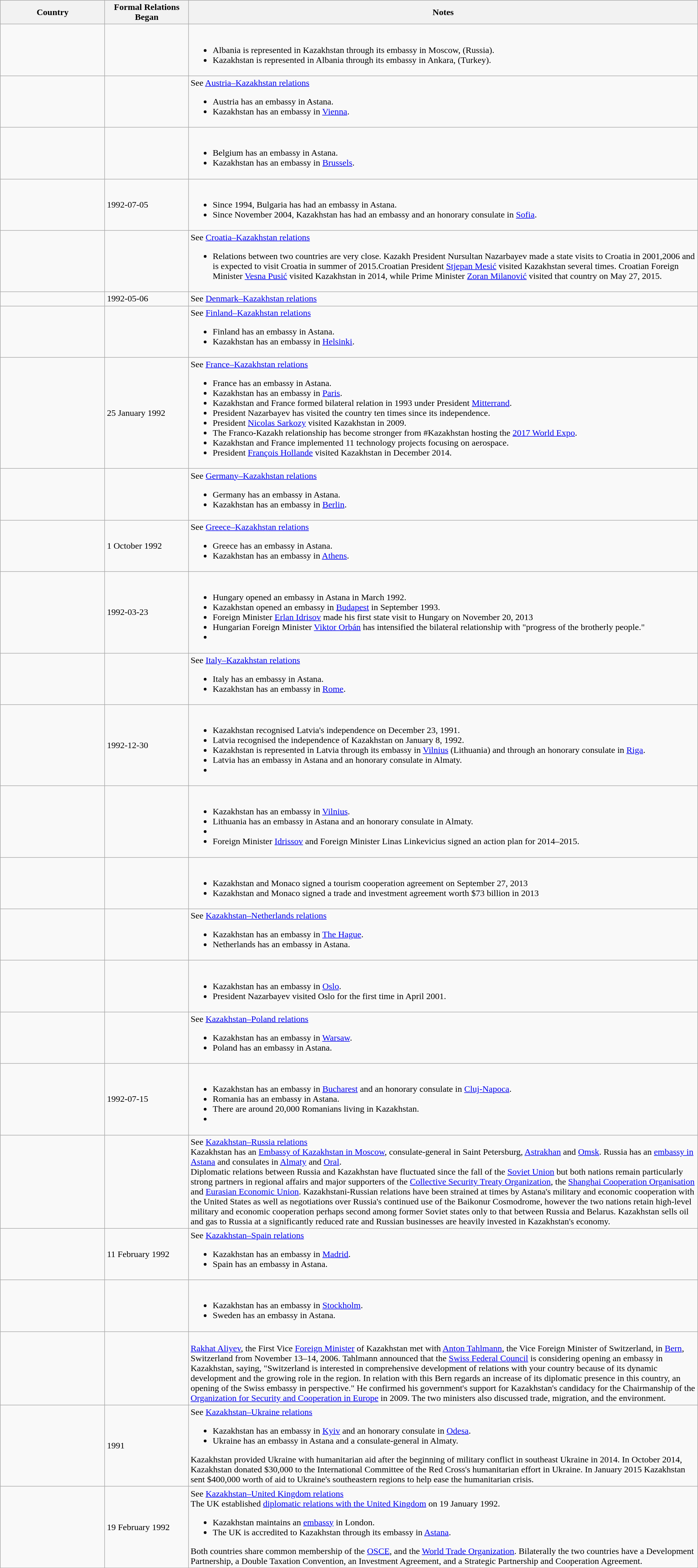<table class="wikitable sortable" border="1" style="width:100%; margin:auto;">
<tr>
<th width="15%">Country</th>
<th width="12%">Formal Relations Began</th>
<th>Notes</th>
</tr>
<tr -valign="top">
<td></td>
<td></td>
<td><br><ul><li>Albania is represented in Kazakhstan through its embassy in Moscow, (Russia).</li><li>Kazakhstan is represented in Albania through its embassy in Ankara, (Turkey).</li></ul></td>
</tr>
<tr -valign="top">
<td></td>
<td></td>
<td>See <a href='#'>Austria–Kazakhstan relations</a><br><ul><li>Austria has an embassy in Astana.</li><li>Kazakhstan has an embassy in <a href='#'>Vienna</a>.</li></ul></td>
</tr>
<tr -valign="top">
<td></td>
<td></td>
<td><br><ul><li>Belgium has an embassy in Astana.</li><li>Kazakhstan has an embassy in <a href='#'>Brussels</a>.</li></ul></td>
</tr>
<tr -valign="top">
<td></td>
<td>1992-07-05</td>
<td><br><ul><li>Since 1994, Bulgaria has had an embassy in Astana.</li><li>Since November 2004, Kazakhstan has had an embassy and an honorary consulate in <a href='#'>Sofia</a>.</li></ul></td>
</tr>
<tr -valign="top">
<td></td>
<td></td>
<td>See <a href='#'>Croatia–Kazakhstan relations</a><br><ul><li>Relations between two countries are very close. Kazakh President Nursultan Nazarbayev made a state visits to Croatia in 2001,2006 and is expected to visit Croatia in summer of 2015.Croatian President <a href='#'>Stjepan Mesić</a> visited Kazakhstan several times. Croatian Foreign Minister <a href='#'>Vesna Pusić</a> visited Kazakhstan in 2014, while Prime Minister <a href='#'>Zoran Milanović</a> visited that country on May 27, 2015.</li></ul></td>
</tr>
<tr -valign="top">
<td></td>
<td>1992-05-06</td>
<td>See <a href='#'>Denmark–Kazakhstan relations</a></td>
</tr>
<tr -valign="top">
<td></td>
<td></td>
<td>See <a href='#'>Finland–Kazakhstan relations</a><br><ul><li>Finland has an embassy in Astana.</li><li>Kazakhstan has an embassy in <a href='#'>Helsinki</a>.</li></ul></td>
</tr>
<tr -valign="top">
<td></td>
<td>25 January 1992</td>
<td>See <a href='#'>France–Kazakhstan relations</a><br><ul><li>France has an embassy in Astana.</li><li>Kazakhstan has an embassy in <a href='#'>Paris</a>.</li><li>Kazakhstan and France formed bilateral relation in 1993 under President <a href='#'>Mitterrand</a>.</li><li>President Nazarbayev has visited the country ten times since its independence.</li><li>President <a href='#'>Nicolas Sarkozy</a> visited Kazakhstan in 2009.</li><li>The Franco-Kazakh relationship has become stronger from #Kazakhstan hosting the <a href='#'>2017 World Expo</a>.</li><li>Kazakhstan and France implemented 11 technology projects focusing on aerospace.</li><li>President <a href='#'>François Hollande</a> visited Kazakhstan in December 2014.</li></ul></td>
</tr>
<tr -valign="top">
<td></td>
<td></td>
<td>See <a href='#'>Germany–Kazakhstan relations</a><br><ul><li>Germany has an embassy in Astana.</li><li>Kazakhstan has an embassy in <a href='#'>Berlin</a>.</li></ul></td>
</tr>
<tr -valign="top">
<td></td>
<td>1 October 1992</td>
<td>See <a href='#'>Greece–Kazakhstan relations</a><br><ul><li>Greece has an embassy in Astana.</li><li>Kazakhstan has an embassy in <a href='#'>Athens</a>.</li></ul></td>
</tr>
<tr -valign="top">
<td></td>
<td> 1992-03-23</td>
<td><br><ul><li>Hungary opened an embassy in Astana in March 1992.</li><li>Kazakhstan opened an embassy in <a href='#'>Budapest</a> in September 1993.</li><li>Foreign Minister <a href='#'>Erlan Idrisov</a> made his first state visit to Hungary on November 20, 2013</li><li>Hungarian Foreign Minister <a href='#'>Viktor Orbán</a> has intensified the bilateral relationship with "progress of the brotherly people."</li><li></li></ul></td>
</tr>
<tr -valign="top">
<td></td>
<td></td>
<td>See <a href='#'>Italy–Kazakhstan relations</a><br><ul><li>Italy has an embassy in Astana.</li><li>Kazakhstan has an embassy in <a href='#'>Rome</a>.</li></ul></td>
</tr>
<tr -valign="top">
<td></td>
<td> 1992-12-30</td>
<td><br><ul><li>Kazakhstan recognised Latvia's independence on December 23, 1991.</li><li>Latvia recognised the independence of Kazakhstan on January 8, 1992.</li><li>Kazakhstan is represented in Latvia through its embassy in <a href='#'>Vilnius</a> (Lithuania) and through an honorary consulate in <a href='#'>Riga</a>.</li><li>Latvia has an embassy in Astana and an honorary consulate in Almaty.</li><li></li></ul></td>
</tr>
<tr -valign="top">
<td></td>
<td></td>
<td><br><ul><li>Kazakhstan has an embassy in <a href='#'>Vilnius</a>.</li><li>Lithuania has an embassy in Astana and an honorary consulate in Almaty.</li><li> </li><li>Foreign Minister <a href='#'>Idrissov</a> and Foreign Minister Linas Linkevicius signed an action plan for 2014–2015.</li></ul></td>
</tr>
<tr -valign="top">
<td></td>
<td></td>
<td><br><ul><li>Kazakhstan and Monaco signed a tourism cooperation agreement on September 27, 2013</li><li>Kazakhstan and Monaco signed a trade and investment agreement worth $73 billion in 2013</li></ul></td>
</tr>
<tr -valign="top">
<td></td>
<td></td>
<td>See <a href='#'>Kazakhstan–Netherlands relations</a><br><ul><li>Kazakhstan has an embassy in <a href='#'>The Hague</a>.</li><li>Netherlands has an embassy in Astana.</li></ul></td>
</tr>
<tr -valign="top">
<td></td>
<td></td>
<td><br><ul><li>Kazakhstan has an embassy in <a href='#'>Oslo</a>.</li><li>President Nazarbayev visited Oslo for the first time in April 2001.</li></ul></td>
</tr>
<tr -valign="top">
<td></td>
<td></td>
<td>See <a href='#'>Kazakhstan–Poland relations</a><br><ul><li>Kazakhstan has an embassy in <a href='#'>Warsaw</a>.</li><li>Poland has an embassy in Astana.</li></ul></td>
</tr>
<tr -valign="top">
<td></td>
<td>1992-07-15</td>
<td><br><ul><li>Kazakhstan has an embassy in <a href='#'>Bucharest</a> and an honorary consulate in <a href='#'>Cluj-Napoca</a>.</li><li>Romania has an embassy in Astana.</li><li>There are around 20,000 Romanians living in Kazakhstan.</li><li></li></ul></td>
</tr>
<tr -valign="top">
<td></td>
<td></td>
<td>See <a href='#'>Kazakhstan–Russia relations</a><br>Kazakhstan has an <a href='#'>Embassy of Kazakhstan in Moscow</a>, consulate-general in Saint Petersburg, <a href='#'>Astrakhan</a> and <a href='#'>Omsk</a>. Russia has an <a href='#'>embassy in Astana</a> and consulates in <a href='#'>Almaty</a> and <a href='#'>Oral</a>.<br>Diplomatic relations between Russia and Kazakhstan have fluctuated since the fall of the <a href='#'>Soviet Union</a> but both nations remain particularly strong partners in regional affairs and major supporters of the <a href='#'>Collective Security Treaty Organization</a>, the <a href='#'>Shanghai Cooperation Organisation</a> and <a href='#'>Eurasian Economic Union</a>. Kazakhstani-Russian relations have been strained at times by Astana's military and economic cooperation with the United States as well as negotiations over Russia's continued use of the Baikonur Cosmodrome, however the two nations retain high-level military and economic cooperation perhaps second among former Soviet states only to that between Russia and Belarus.  Kazakhstan sells oil and gas to Russia at a significantly reduced rate and Russian businesses are heavily invested in Kazakhstan's economy.</td>
</tr>
<tr -valign="top">
<td></td>
<td>11 February 1992</td>
<td>See <a href='#'>Kazakhstan–Spain relations</a><br><ul><li>Kazakhstan has an embassy in <a href='#'>Madrid</a>.</li><li>Spain has an embassy in Astana.</li></ul></td>
</tr>
<tr -valign="top">
<td></td>
<td></td>
<td><br><ul><li>Kazakhstan has an embassy in <a href='#'>Stockholm</a>.</li><li>Sweden has an embassy in Astana.</li></ul></td>
</tr>
<tr -valign="top">
<td></td>
<td></td>
<td><br><a href='#'>Rakhat Aliyev</a>, the First Vice <a href='#'>Foreign Minister</a> of Kazakhstan met with <a href='#'>Anton Tahlmann</a>, the Vice Foreign Minister of Switzerland, in <a href='#'>Bern</a>, Switzerland from November 13–14, 2006. Tahlmann announced that the <a href='#'>Swiss Federal Council</a> is considering opening an embassy in Kazakhstan, saying, "Switzerland is interested in comprehensive development of relations with your country because of its dynamic development and the growing role in the region. In relation with this Bern regards an increase of its diplomatic presence in this country, an opening of the Swiss embassy in perspective." He confirmed his government's support for Kazakhstan's candidacy for the Chairmanship of the <a href='#'>Organization for Security and Cooperation in Europe</a> in 2009. The two ministers also discussed trade, migration, and the environment.</td>
</tr>
<tr -valign="top">
<td></td>
<td>1991</td>
<td>See <a href='#'>Kazakhstan–Ukraine relations</a><br><ul><li>Kazakhstan has an embassy in <a href='#'>Kyiv</a> and an honorary consulate in <a href='#'>Odesa</a>.</li><li>Ukraine has an embassy in Astana and a consulate-general in Almaty.</li></ul>Kazakhstan provided Ukraine with humanitarian aid after the beginning of military conflict in southeast Ukraine in 2014. In October 2014, Kazakhstan donated $30,000 to the International Committee of the Red Cross's humanitarian effort in Ukraine. In January 2015 Kazakhstan sent $400,000 worth of aid to Ukraine's southeastern regions to help ease the humanitarian crisis.</td>
</tr>
<tr -valign="top">
<td></td>
<td> 19 February 1992</td>
<td>See <a href='#'>Kazakhstan–United Kingdom relations</a><br>The UK established <a href='#'>diplomatic relations with the United Kingdom</a> on 19 January 1992.<ul><li>Kazakhstan maintains an <a href='#'>embassy</a> in London.</li><li>The UK is accredited to Kazakhstan through its embassy in <a href='#'>Astana</a>.</li></ul>Both countries share common membership of the <a href='#'>OSCE</a>, and the <a href='#'>World Trade Organization</a>. Bilaterally the two countries have a Development Partnership, a Double Taxation Convention, an Investment Agreement, and a Strategic Partnership and Cooperation Agreement.</td>
</tr>
</table>
